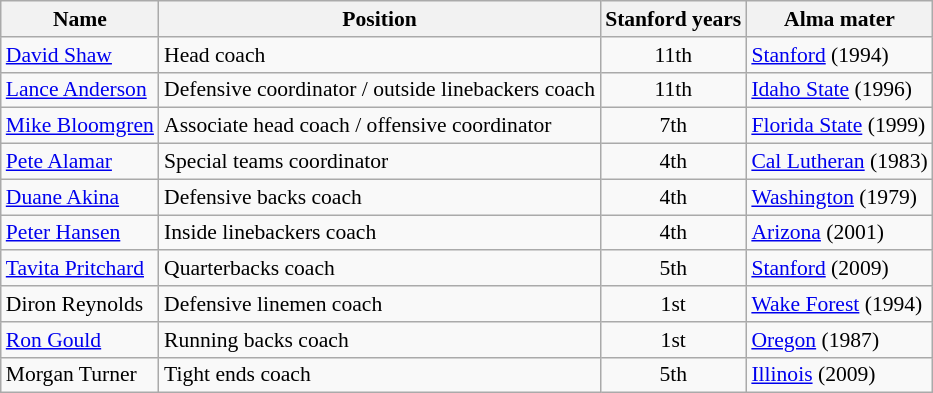<table class="wikitable" border="1" style="font-size:90%;">
<tr>
<th>Name</th>
<th>Position</th>
<th>Stanford years</th>
<th>Alma mater</th>
</tr>
<tr>
<td><a href='#'>David Shaw</a></td>
<td>Head coach</td>
<td align=center>11th</td>
<td><a href='#'>Stanford</a> (1994)</td>
</tr>
<tr>
<td><a href='#'>Lance Anderson</a></td>
<td>Defensive coordinator / outside linebackers coach</td>
<td align=center>11th</td>
<td><a href='#'>Idaho State</a> (1996)</td>
</tr>
<tr>
<td><a href='#'>Mike Bloomgren</a></td>
<td>Associate head coach / offensive coordinator</td>
<td align=center>7th</td>
<td><a href='#'>Florida State</a> (1999)</td>
</tr>
<tr>
<td><a href='#'>Pete Alamar</a></td>
<td>Special teams coordinator</td>
<td align=center>4th</td>
<td><a href='#'>Cal Lutheran</a> (1983)</td>
</tr>
<tr>
<td><a href='#'>Duane Akina</a></td>
<td>Defensive backs coach</td>
<td align=center>4th</td>
<td><a href='#'>Washington</a> (1979)</td>
</tr>
<tr>
<td><a href='#'>Peter Hansen</a></td>
<td>Inside linebackers coach</td>
<td align=center>4th</td>
<td><a href='#'>Arizona</a> (2001)</td>
</tr>
<tr>
<td><a href='#'>Tavita Pritchard</a></td>
<td>Quarterbacks coach</td>
<td align=center>5th</td>
<td><a href='#'>Stanford</a> (2009)</td>
</tr>
<tr>
<td>Diron Reynolds</td>
<td>Defensive linemen coach</td>
<td align=center>1st</td>
<td><a href='#'>Wake Forest</a> (1994)</td>
</tr>
<tr>
<td><a href='#'>Ron Gould</a></td>
<td>Running backs coach</td>
<td align=center>1st</td>
<td><a href='#'>Oregon</a> (1987)</td>
</tr>
<tr>
<td>Morgan Turner</td>
<td>Tight ends coach</td>
<td align=center>5th</td>
<td><a href='#'>Illinois</a> (2009)</td>
</tr>
</table>
